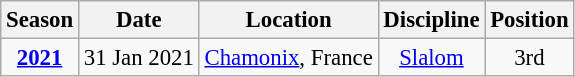<table class="wikitable" style="text-align:center; font-size:95%;">
<tr>
<th>Season</th>
<th>Date</th>
<th>Location</th>
<th>Discipline</th>
<th>Position</th>
</tr>
<tr>
<td rowspan=1><strong><a href='#'>2021</a></strong></td>
<td align=right>31 Jan 2021</td>
<td style="text-align:left;"> <a href='#'>Chamonix</a>, France</td>
<td><a href='#'>Slalom</a></td>
<td>3rd</td>
</tr>
</table>
